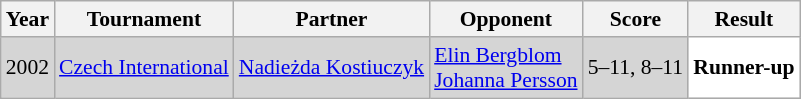<table class="sortable wikitable" style="font-size: 90%;">
<tr>
<th>Year</th>
<th>Tournament</th>
<th>Partner</th>
<th>Opponent</th>
<th>Score</th>
<th>Result</th>
</tr>
<tr style="background:#D5D5D5">
<td align="center">2002</td>
<td align="left"><a href='#'>Czech International</a></td>
<td align="left"> <a href='#'>Nadieżda Kostiuczyk</a></td>
<td align="left"> <a href='#'>Elin Bergblom</a><br> <a href='#'>Johanna Persson</a></td>
<td align="left">5–11, 8–11</td>
<td style="text-align:left; background:white"> <strong>Runner-up</strong></td>
</tr>
</table>
